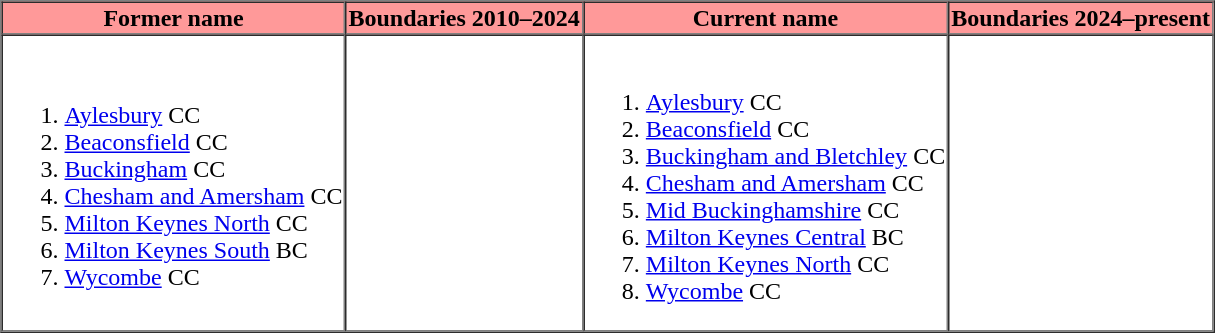<table border="1" cellspacing="0">
<tr>
<th bgcolor="#ff9999">Former name</th>
<th bgcolor="#ff9999">Boundaries 2010–2024</th>
<th bgcolor="#ff9999">Current name</th>
<th bgcolor="#ff9999">Boundaries 2024–present</th>
</tr>
<tr>
<td><br><ol><li><a href='#'>Aylesbury</a> CC</li><li><a href='#'>Beaconsfield</a> CC</li><li><a href='#'>Buckingham</a> CC</li><li><a href='#'>Chesham and Amersham</a> CC</li><li><a href='#'>Milton Keynes North</a> CC</li><li><a href='#'>Milton Keynes South</a> BC</li><li><a href='#'>Wycombe</a> CC</li></ol></td>
<td></td>
<td><br><ol><li><a href='#'>Aylesbury</a> CC</li><li><a href='#'>Beaconsfield</a> CC</li><li><a href='#'>Buckingham and Bletchley</a> CC</li><li><a href='#'>Chesham and Amersham</a> CC</li><li><a href='#'>Mid Buckinghamshire</a> CC</li><li><a href='#'>Milton Keynes Central</a> BC</li><li><a href='#'>Milton Keynes North</a> CC</li><li><a href='#'>Wycombe</a> CC</li></ol></td>
<td></td>
</tr>
<tr>
</tr>
</table>
